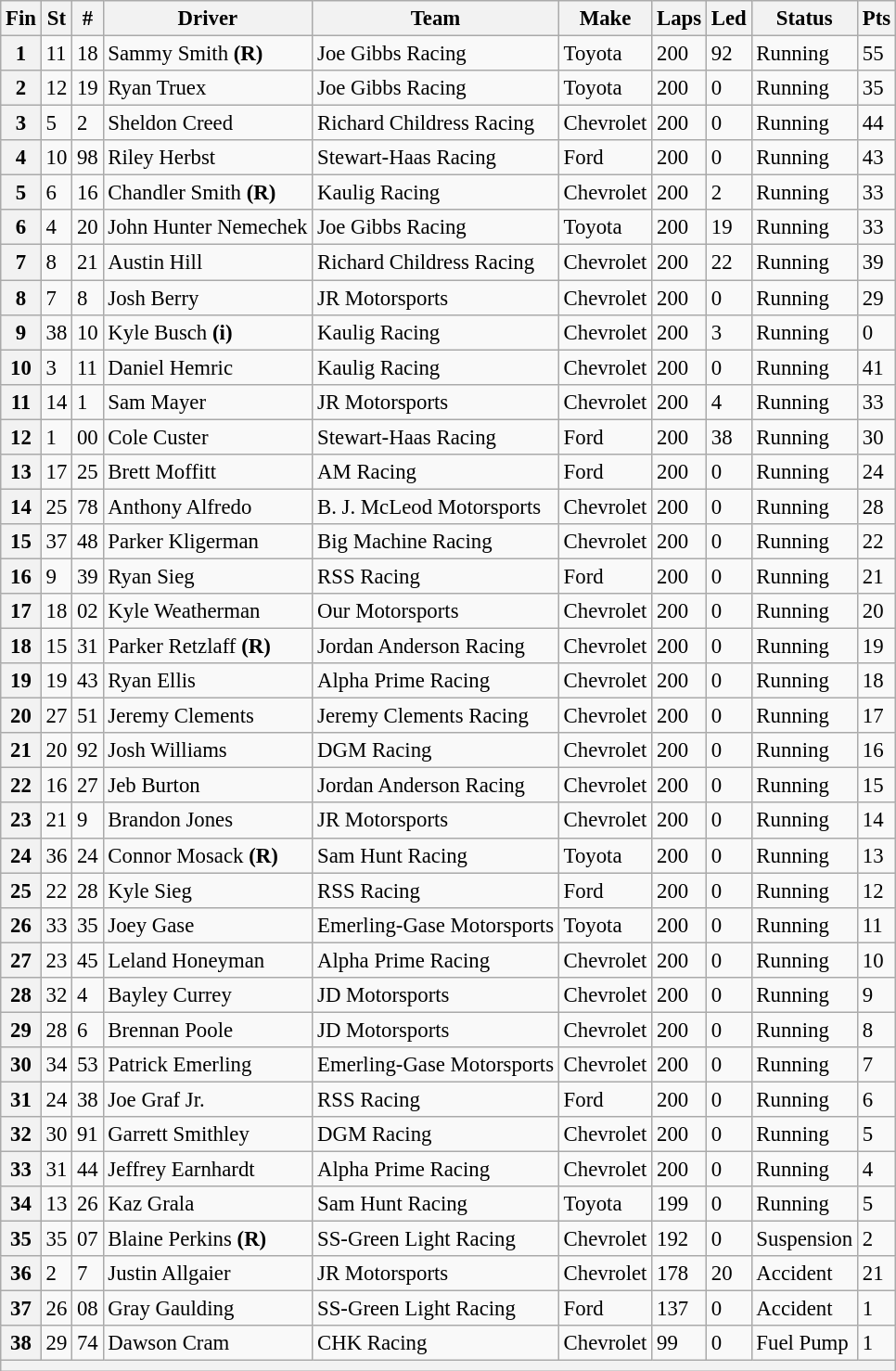<table class="wikitable" style="font-size:95%">
<tr>
<th>Fin</th>
<th>St</th>
<th>#</th>
<th>Driver</th>
<th>Team</th>
<th>Make</th>
<th>Laps</th>
<th>Led</th>
<th>Status</th>
<th>Pts</th>
</tr>
<tr>
<th>1</th>
<td>11</td>
<td>18</td>
<td>Sammy Smith <strong>(R)</strong></td>
<td>Joe Gibbs Racing</td>
<td>Toyota</td>
<td>200</td>
<td>92</td>
<td>Running</td>
<td>55</td>
</tr>
<tr>
<th>2</th>
<td>12</td>
<td>19</td>
<td>Ryan Truex</td>
<td>Joe Gibbs Racing</td>
<td>Toyota</td>
<td>200</td>
<td>0</td>
<td>Running</td>
<td>35</td>
</tr>
<tr>
<th>3</th>
<td>5</td>
<td>2</td>
<td>Sheldon Creed</td>
<td>Richard Childress Racing</td>
<td>Chevrolet</td>
<td>200</td>
<td>0</td>
<td>Running</td>
<td>44</td>
</tr>
<tr>
<th>4</th>
<td>10</td>
<td>98</td>
<td>Riley Herbst</td>
<td>Stewart-Haas Racing</td>
<td>Ford</td>
<td>200</td>
<td>0</td>
<td>Running</td>
<td>43</td>
</tr>
<tr>
<th>5</th>
<td>6</td>
<td>16</td>
<td>Chandler Smith <strong>(R)</strong></td>
<td>Kaulig Racing</td>
<td>Chevrolet</td>
<td>200</td>
<td>2</td>
<td>Running</td>
<td>33</td>
</tr>
<tr>
<th>6</th>
<td>4</td>
<td>20</td>
<td>John Hunter Nemechek</td>
<td>Joe Gibbs Racing</td>
<td>Toyota</td>
<td>200</td>
<td>19</td>
<td>Running</td>
<td>33</td>
</tr>
<tr>
<th>7</th>
<td>8</td>
<td>21</td>
<td>Austin Hill</td>
<td>Richard Childress Racing</td>
<td>Chevrolet</td>
<td>200</td>
<td>22</td>
<td>Running</td>
<td>39</td>
</tr>
<tr>
<th>8</th>
<td>7</td>
<td>8</td>
<td>Josh Berry</td>
<td>JR Motorsports</td>
<td>Chevrolet</td>
<td>200</td>
<td>0</td>
<td>Running</td>
<td>29</td>
</tr>
<tr>
<th>9</th>
<td>38</td>
<td>10</td>
<td>Kyle Busch <strong>(i)</strong></td>
<td>Kaulig Racing</td>
<td>Chevrolet</td>
<td>200</td>
<td>3</td>
<td>Running</td>
<td>0</td>
</tr>
<tr>
<th>10</th>
<td>3</td>
<td>11</td>
<td>Daniel Hemric</td>
<td>Kaulig Racing</td>
<td>Chevrolet</td>
<td>200</td>
<td>0</td>
<td>Running</td>
<td>41</td>
</tr>
<tr>
<th>11</th>
<td>14</td>
<td>1</td>
<td>Sam Mayer</td>
<td>JR Motorsports</td>
<td>Chevrolet</td>
<td>200</td>
<td>4</td>
<td>Running</td>
<td>33</td>
</tr>
<tr>
<th>12</th>
<td>1</td>
<td>00</td>
<td>Cole Custer</td>
<td>Stewart-Haas Racing</td>
<td>Ford</td>
<td>200</td>
<td>38</td>
<td>Running</td>
<td>30</td>
</tr>
<tr>
<th>13</th>
<td>17</td>
<td>25</td>
<td>Brett Moffitt</td>
<td>AM Racing</td>
<td>Ford</td>
<td>200</td>
<td>0</td>
<td>Running</td>
<td>24</td>
</tr>
<tr>
<th>14</th>
<td>25</td>
<td>78</td>
<td>Anthony Alfredo</td>
<td>B. J. McLeod Motorsports</td>
<td>Chevrolet</td>
<td>200</td>
<td>0</td>
<td>Running</td>
<td>28</td>
</tr>
<tr>
<th>15</th>
<td>37</td>
<td>48</td>
<td>Parker Kligerman</td>
<td>Big Machine Racing</td>
<td>Chevrolet</td>
<td>200</td>
<td>0</td>
<td>Running</td>
<td>22</td>
</tr>
<tr>
<th>16</th>
<td>9</td>
<td>39</td>
<td>Ryan Sieg</td>
<td>RSS Racing</td>
<td>Ford</td>
<td>200</td>
<td>0</td>
<td>Running</td>
<td>21</td>
</tr>
<tr>
<th>17</th>
<td>18</td>
<td>02</td>
<td>Kyle Weatherman</td>
<td>Our Motorsports</td>
<td>Chevrolet</td>
<td>200</td>
<td>0</td>
<td>Running</td>
<td>20</td>
</tr>
<tr>
<th>18</th>
<td>15</td>
<td>31</td>
<td>Parker Retzlaff <strong>(R)</strong></td>
<td>Jordan Anderson Racing</td>
<td>Chevrolet</td>
<td>200</td>
<td>0</td>
<td>Running</td>
<td>19</td>
</tr>
<tr>
<th>19</th>
<td>19</td>
<td>43</td>
<td>Ryan Ellis</td>
<td>Alpha Prime Racing</td>
<td>Chevrolet</td>
<td>200</td>
<td>0</td>
<td>Running</td>
<td>18</td>
</tr>
<tr>
<th>20</th>
<td>27</td>
<td>51</td>
<td>Jeremy Clements</td>
<td>Jeremy Clements Racing</td>
<td>Chevrolet</td>
<td>200</td>
<td>0</td>
<td>Running</td>
<td>17</td>
</tr>
<tr>
<th>21</th>
<td>20</td>
<td>92</td>
<td>Josh Williams</td>
<td>DGM Racing</td>
<td>Chevrolet</td>
<td>200</td>
<td>0</td>
<td>Running</td>
<td>16</td>
</tr>
<tr>
<th>22</th>
<td>16</td>
<td>27</td>
<td>Jeb Burton</td>
<td>Jordan Anderson Racing</td>
<td>Chevrolet</td>
<td>200</td>
<td>0</td>
<td>Running</td>
<td>15</td>
</tr>
<tr>
<th>23</th>
<td>21</td>
<td>9</td>
<td>Brandon Jones</td>
<td>JR Motorsports</td>
<td>Chevrolet</td>
<td>200</td>
<td>0</td>
<td>Running</td>
<td>14</td>
</tr>
<tr>
<th>24</th>
<td>36</td>
<td>24</td>
<td>Connor Mosack <strong>(R)</strong></td>
<td>Sam Hunt Racing</td>
<td>Toyota</td>
<td>200</td>
<td>0</td>
<td>Running</td>
<td>13</td>
</tr>
<tr>
<th>25</th>
<td>22</td>
<td>28</td>
<td>Kyle Sieg</td>
<td>RSS Racing</td>
<td>Ford</td>
<td>200</td>
<td>0</td>
<td>Running</td>
<td>12</td>
</tr>
<tr>
<th>26</th>
<td>33</td>
<td>35</td>
<td>Joey Gase</td>
<td>Emerling-Gase Motorsports</td>
<td>Toyota</td>
<td>200</td>
<td>0</td>
<td>Running</td>
<td>11</td>
</tr>
<tr>
<th>27</th>
<td>23</td>
<td>45</td>
<td>Leland Honeyman</td>
<td>Alpha Prime Racing</td>
<td>Chevrolet</td>
<td>200</td>
<td>0</td>
<td>Running</td>
<td>10</td>
</tr>
<tr>
<th>28</th>
<td>32</td>
<td>4</td>
<td>Bayley Currey</td>
<td>JD Motorsports</td>
<td>Chevrolet</td>
<td>200</td>
<td>0</td>
<td>Running</td>
<td>9</td>
</tr>
<tr>
<th>29</th>
<td>28</td>
<td>6</td>
<td>Brennan Poole</td>
<td>JD Motorsports</td>
<td>Chevrolet</td>
<td>200</td>
<td>0</td>
<td>Running</td>
<td>8</td>
</tr>
<tr>
<th>30</th>
<td>34</td>
<td>53</td>
<td>Patrick Emerling</td>
<td>Emerling-Gase Motorsports</td>
<td>Chevrolet</td>
<td>200</td>
<td>0</td>
<td>Running</td>
<td>7</td>
</tr>
<tr>
<th>31</th>
<td>24</td>
<td>38</td>
<td>Joe Graf Jr.</td>
<td>RSS Racing</td>
<td>Ford</td>
<td>200</td>
<td>0</td>
<td>Running</td>
<td>6</td>
</tr>
<tr>
<th>32</th>
<td>30</td>
<td>91</td>
<td>Garrett Smithley</td>
<td>DGM Racing</td>
<td>Chevrolet</td>
<td>200</td>
<td>0</td>
<td>Running</td>
<td>5</td>
</tr>
<tr>
<th>33</th>
<td>31</td>
<td>44</td>
<td>Jeffrey Earnhardt</td>
<td>Alpha Prime Racing</td>
<td>Chevrolet</td>
<td>200</td>
<td>0</td>
<td>Running</td>
<td>4</td>
</tr>
<tr>
<th>34</th>
<td>13</td>
<td>26</td>
<td>Kaz Grala</td>
<td>Sam Hunt Racing</td>
<td>Toyota</td>
<td>199</td>
<td>0</td>
<td>Running</td>
<td>5</td>
</tr>
<tr>
<th>35</th>
<td>35</td>
<td>07</td>
<td>Blaine Perkins <strong>(R)</strong></td>
<td>SS-Green Light Racing</td>
<td>Chevrolet</td>
<td>192</td>
<td>0</td>
<td>Suspension</td>
<td>2</td>
</tr>
<tr>
<th>36</th>
<td>2</td>
<td>7</td>
<td>Justin Allgaier</td>
<td>JR Motorsports</td>
<td>Chevrolet</td>
<td>178</td>
<td>20</td>
<td>Accident</td>
<td>21</td>
</tr>
<tr>
<th>37</th>
<td>26</td>
<td>08</td>
<td>Gray Gaulding</td>
<td>SS-Green Light Racing</td>
<td>Ford</td>
<td>137</td>
<td>0</td>
<td>Accident</td>
<td>1</td>
</tr>
<tr>
<th>38</th>
<td>29</td>
<td>74</td>
<td>Dawson Cram</td>
<td>CHK Racing</td>
<td>Chevrolet</td>
<td>99</td>
<td>0</td>
<td>Fuel Pump</td>
<td>1</td>
</tr>
<tr>
<th colspan="10"></th>
</tr>
</table>
